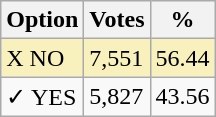<table class="wikitable">
<tr>
<th>Option</th>
<th>Votes</th>
<th>%</th>
</tr>
<tr>
<td style=background:#f8f1bd>X NO</td>
<td style=background:#f8f1bd>7,551</td>
<td style=background:#f8f1bd>56.44</td>
</tr>
<tr>
<td>✓ YES</td>
<td>5,827</td>
<td>43.56</td>
</tr>
</table>
